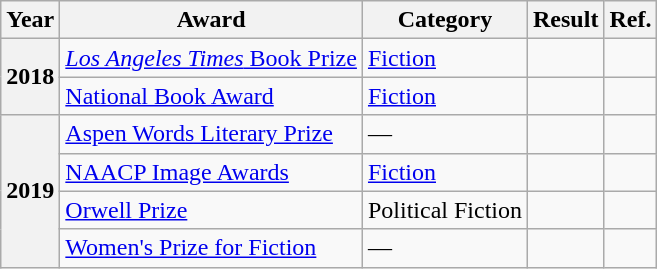<table class="wikitable sortable">
<tr>
<th>Year</th>
<th>Award</th>
<th>Category</th>
<th>Result</th>
<th>Ref.</th>
</tr>
<tr>
<th rowspan=2>2018</th>
<td><a href='#'><em>Los Angeles Times</em> Book Prize</a></td>
<td><a href='#'>Fiction</a></td>
<td></td>
<td></td>
</tr>
<tr>
<td><a href='#'>National Book Award</a></td>
<td><a href='#'>Fiction</a></td>
<td></td>
<td></td>
</tr>
<tr>
<th rowspan=4>2019</th>
<td><a href='#'>Aspen Words Literary Prize</a></td>
<td>—</td>
<td></td>
<td></td>
</tr>
<tr>
<td><a href='#'>NAACP Image Awards</a></td>
<td><a href='#'>Fiction</a></td>
<td></td>
<td></td>
</tr>
<tr>
<td><a href='#'>Orwell Prize</a></td>
<td>Political Fiction</td>
<td></td>
<td></td>
</tr>
<tr>
<td><a href='#'>Women's Prize for Fiction</a></td>
<td>—</td>
<td></td>
<td></td>
</tr>
</table>
